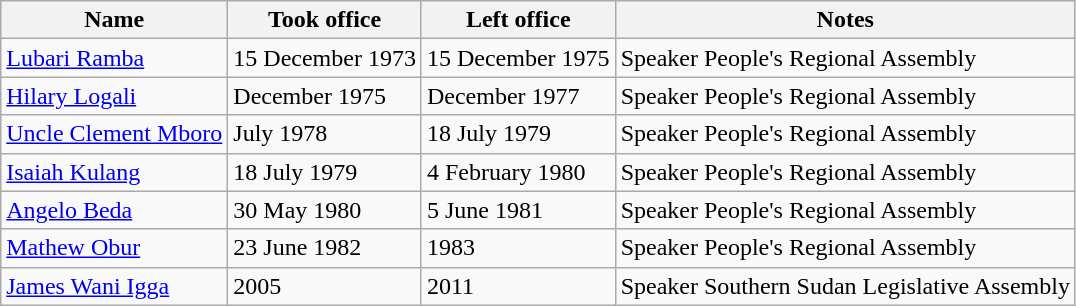<table class="wikitable">
<tr>
<th>Name</th>
<th>Took office</th>
<th>Left office</th>
<th>Notes</th>
</tr>
<tr>
<td><a href='#'>Lubari Ramba</a></td>
<td>15 December 1973</td>
<td>15 December 1975</td>
<td>Speaker People's Regional Assembly</td>
</tr>
<tr>
<td><a href='#'>Hilary Logali</a></td>
<td>December 1975</td>
<td>December 1977</td>
<td>Speaker People's Regional Assembly</td>
</tr>
<tr>
<td><a href='#'>Uncle Clement Mboro</a></td>
<td>July 1978</td>
<td>18 July 1979</td>
<td>Speaker People's Regional Assembly</td>
</tr>
<tr>
<td><a href='#'>Isaiah Kulang</a></td>
<td>18 July 1979</td>
<td>4 February 1980</td>
<td>Speaker People's Regional Assembly</td>
</tr>
<tr>
<td><a href='#'>Angelo Beda</a></td>
<td>30 May 1980</td>
<td>5 June 1981</td>
<td>Speaker People's Regional Assembly</td>
</tr>
<tr>
<td><a href='#'>Mathew Obur</a></td>
<td>23 June 1982</td>
<td>1983</td>
<td>Speaker People's Regional Assembly</td>
</tr>
<tr>
<td><a href='#'>James Wani Igga</a></td>
<td>2005</td>
<td>2011</td>
<td>Speaker Southern Sudan Legislative Assembly</td>
</tr>
</table>
